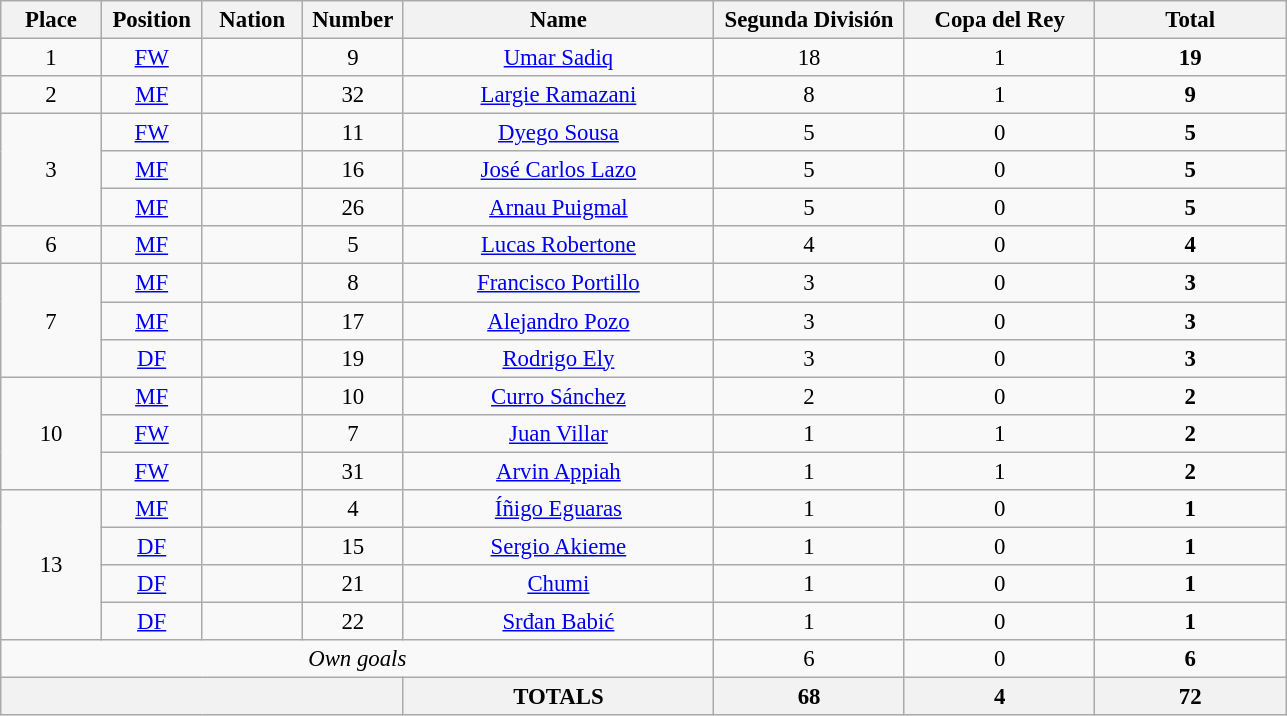<table class="wikitable" style="font-size: 95%; text-align: center;">
<tr>
<th width=60>Place</th>
<th width=60>Position</th>
<th width=60>Nation</th>
<th width=60>Number</th>
<th width=200>Name</th>
<th width=120>Segunda División</th>
<th width=120>Copa del Rey</th>
<th width=120><strong>Total</strong></th>
</tr>
<tr>
<td>1</td>
<td><a href='#'>FW</a></td>
<td></td>
<td>9</td>
<td><a href='#'>Umar Sadiq</a></td>
<td>18</td>
<td>1</td>
<td><strong>19</strong></td>
</tr>
<tr>
<td>2</td>
<td><a href='#'>MF</a></td>
<td></td>
<td>32</td>
<td><a href='#'>Largie Ramazani</a></td>
<td>8</td>
<td>1</td>
<td><strong>9</strong></td>
</tr>
<tr>
<td rowspan="3">3</td>
<td><a href='#'>FW</a></td>
<td></td>
<td>11</td>
<td><a href='#'>Dyego Sousa</a></td>
<td>5</td>
<td>0</td>
<td><strong>5</strong></td>
</tr>
<tr>
<td><a href='#'>MF</a></td>
<td></td>
<td>16</td>
<td><a href='#'>José Carlos Lazo</a></td>
<td>5</td>
<td>0</td>
<td><strong>5</strong></td>
</tr>
<tr>
<td><a href='#'>MF</a></td>
<td></td>
<td>26</td>
<td><a href='#'>Arnau Puigmal</a></td>
<td>5</td>
<td>0</td>
<td><strong>5</strong></td>
</tr>
<tr>
<td>6</td>
<td><a href='#'>MF</a></td>
<td></td>
<td>5</td>
<td><a href='#'>Lucas Robertone</a></td>
<td>4</td>
<td>0</td>
<td><strong>4</strong></td>
</tr>
<tr>
<td rowspan="3">7</td>
<td><a href='#'>MF</a></td>
<td></td>
<td>8</td>
<td><a href='#'>Francisco Portillo</a></td>
<td>3</td>
<td>0</td>
<td><strong>3</strong></td>
</tr>
<tr>
<td><a href='#'>MF</a></td>
<td></td>
<td>17</td>
<td><a href='#'>Alejandro Pozo</a></td>
<td>3</td>
<td>0</td>
<td><strong>3</strong></td>
</tr>
<tr>
<td><a href='#'>DF</a></td>
<td></td>
<td>19</td>
<td><a href='#'>Rodrigo Ely</a></td>
<td>3</td>
<td>0</td>
<td><strong>3</strong></td>
</tr>
<tr>
<td rowspan="3">10</td>
<td><a href='#'>MF</a></td>
<td></td>
<td>10</td>
<td><a href='#'>Curro Sánchez</a></td>
<td>2</td>
<td>0</td>
<td><strong>2</strong></td>
</tr>
<tr>
<td><a href='#'>FW</a></td>
<td></td>
<td>7</td>
<td><a href='#'>Juan Villar</a></td>
<td>1</td>
<td>1</td>
<td><strong>2</strong></td>
</tr>
<tr>
<td><a href='#'>FW</a></td>
<td></td>
<td>31</td>
<td><a href='#'>Arvin Appiah</a></td>
<td>1</td>
<td>1</td>
<td><strong>2</strong></td>
</tr>
<tr>
<td rowspan="4">13</td>
<td><a href='#'>MF</a></td>
<td></td>
<td>4</td>
<td><a href='#'>Íñigo Eguaras</a></td>
<td>1</td>
<td>0</td>
<td><strong>1</strong></td>
</tr>
<tr>
<td><a href='#'>DF</a></td>
<td></td>
<td>15</td>
<td><a href='#'>Sergio Akieme</a></td>
<td>1</td>
<td>0</td>
<td><strong>1</strong></td>
</tr>
<tr>
<td><a href='#'>DF</a></td>
<td></td>
<td>21</td>
<td><a href='#'>Chumi</a></td>
<td>1</td>
<td>0</td>
<td><strong>1</strong></td>
</tr>
<tr>
<td><a href='#'>DF</a></td>
<td></td>
<td>22</td>
<td><a href='#'>Srđan Babić</a></td>
<td>1</td>
<td>0</td>
<td><strong>1</strong></td>
</tr>
<tr>
<td colspan="5"><em>Own goals</em></td>
<td>6</td>
<td>0</td>
<td><strong>6</strong></td>
</tr>
<tr>
<th colspan="4"></th>
<th><strong>TOTALS</strong></th>
<th>68</th>
<th>4</th>
<th>72</th>
</tr>
</table>
